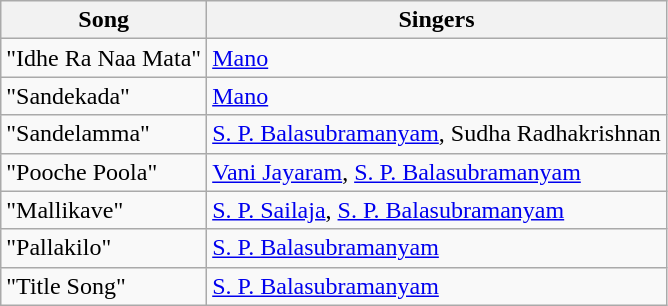<table class="wikitable" style="font-size:100%;">
<tr>
<th>Song</th>
<th>Singers</th>
</tr>
<tr>
<td>"Idhe Ra Naa Mata"</td>
<td><a href='#'>Mano</a></td>
</tr>
<tr>
<td>"Sandekada"</td>
<td><a href='#'>Mano</a></td>
</tr>
<tr>
<td>"Sandelamma"</td>
<td><a href='#'>S. P. Balasubramanyam</a>, Sudha Radhakrishnan</td>
</tr>
<tr>
<td>"Pooche Poola"</td>
<td><a href='#'>Vani Jayaram</a>, <a href='#'>S. P. Balasubramanyam</a></td>
</tr>
<tr>
<td>"Mallikave"</td>
<td><a href='#'>S. P. Sailaja</a>, <a href='#'>S. P. Balasubramanyam</a></td>
</tr>
<tr>
<td>"Pallakilo"</td>
<td><a href='#'>S. P. Balasubramanyam</a></td>
</tr>
<tr>
<td>"Title Song"</td>
<td><a href='#'>S. P. Balasubramanyam</a></td>
</tr>
</table>
